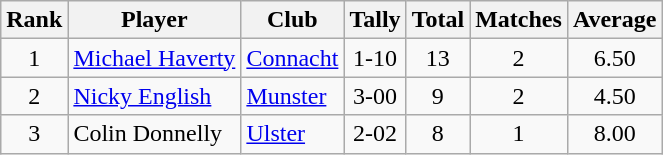<table class="wikitable">
<tr>
<th>Rank</th>
<th>Player</th>
<th>Club</th>
<th>Tally</th>
<th>Total</th>
<th>Matches</th>
<th>Average</th>
</tr>
<tr>
<td rowspan=1 align=center>1</td>
<td><a href='#'>Michael Haverty</a></td>
<td><a href='#'>Connacht</a></td>
<td align=center>1-10</td>
<td align=center>13</td>
<td align=center>2</td>
<td align=center>6.50</td>
</tr>
<tr>
<td rowspan=1 align=center>2</td>
<td><a href='#'>Nicky English</a></td>
<td><a href='#'>Munster</a></td>
<td align=center>3-00</td>
<td align=center>9</td>
<td align=center>2</td>
<td align=center>4.50</td>
</tr>
<tr>
<td rowspan=1 align=center>3</td>
<td>Colin Donnelly</td>
<td><a href='#'>Ulster</a></td>
<td align=center>2-02</td>
<td align=center>8</td>
<td align=center>1</td>
<td align=center>8.00</td>
</tr>
</table>
